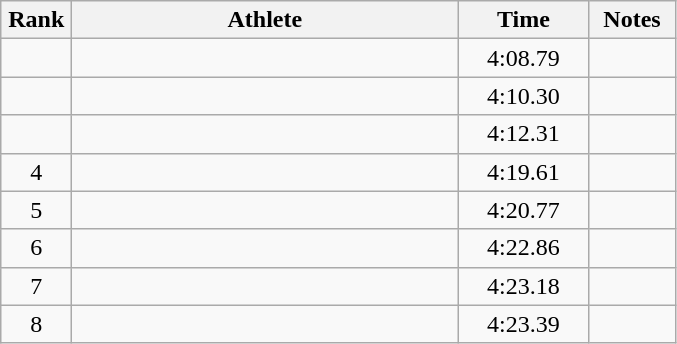<table class="wikitable" style="text-align:center">
<tr>
<th width=40>Rank</th>
<th width=250>Athlete</th>
<th width=80>Time</th>
<th width=50>Notes</th>
</tr>
<tr>
<td></td>
<td align=left></td>
<td>4:08.79</td>
<td></td>
</tr>
<tr>
<td></td>
<td align=left></td>
<td>4:10.30</td>
<td></td>
</tr>
<tr>
<td></td>
<td align=left></td>
<td>4:12.31</td>
<td></td>
</tr>
<tr>
<td>4</td>
<td align=left></td>
<td>4:19.61</td>
<td></td>
</tr>
<tr>
<td>5</td>
<td align=left></td>
<td>4:20.77</td>
<td></td>
</tr>
<tr>
<td>6</td>
<td align=left></td>
<td>4:22.86</td>
<td></td>
</tr>
<tr>
<td>7</td>
<td align=left></td>
<td>4:23.18</td>
<td></td>
</tr>
<tr>
<td>8</td>
<td align=left></td>
<td>4:23.39</td>
<td></td>
</tr>
</table>
